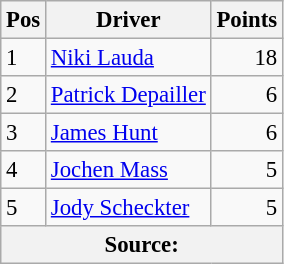<table class="wikitable" style="font-size: 95%;">
<tr>
<th>Pos</th>
<th>Driver</th>
<th>Points</th>
</tr>
<tr>
<td>1</td>
<td> <a href='#'>Niki Lauda</a></td>
<td align="right">18</td>
</tr>
<tr>
<td>2</td>
<td> <a href='#'>Patrick Depailler</a></td>
<td align="right">6</td>
</tr>
<tr>
<td>3</td>
<td> <a href='#'>James Hunt</a></td>
<td align="right">6</td>
</tr>
<tr>
<td>4</td>
<td> <a href='#'>Jochen Mass</a></td>
<td align="right">5</td>
</tr>
<tr>
<td>5</td>
<td> <a href='#'>Jody Scheckter</a></td>
<td align="right">5</td>
</tr>
<tr>
<th colspan=4>Source:</th>
</tr>
</table>
